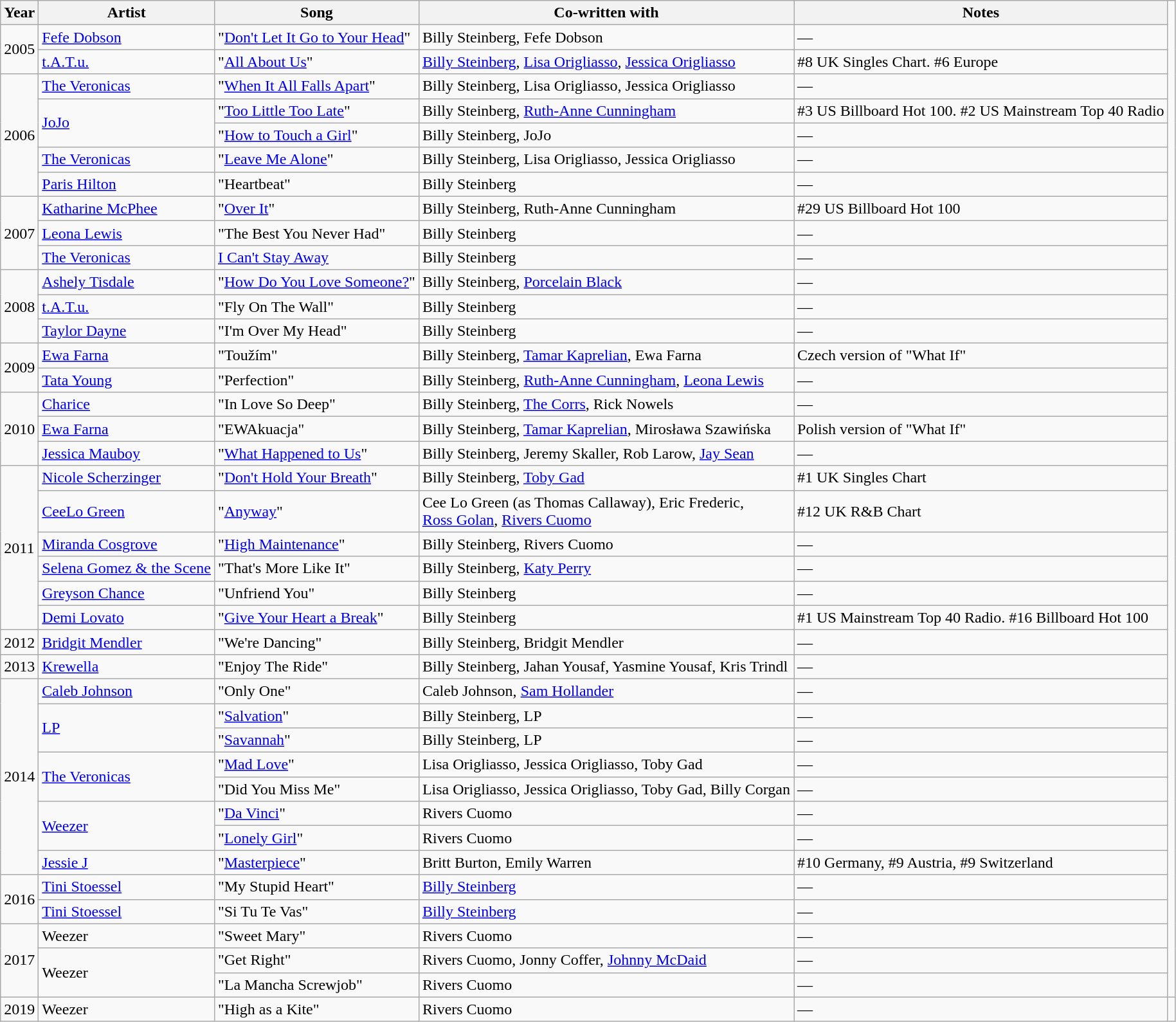<table class="wikitable">
<tr>
<th>Year</th>
<th>Artist</th>
<th>Song</th>
<th>Co-written with</th>
<th>Notes</th>
</tr>
<tr>
<td rowspan="2">2005</td>
<td><a href='#'>Fefe Dobson</a></td>
<td>"<a href='#'>Don't Let It Go to Your Head</a>"</td>
<td>Billy Steinberg, Fefe Dobson</td>
<td>—</td>
</tr>
<tr>
<td><a href='#'>t.A.T.u.</a></td>
<td>"<a href='#'>All About Us</a>"</td>
<td><a href='#'>Billy Steinberg</a>, <a href='#'>Lisa Origliasso</a>, <a href='#'>Jessica Origliasso</a></td>
<td>#8 UK Singles Chart. #6 Europe</td>
</tr>
<tr>
<td rowspan="5">2006</td>
<td><a href='#'>The Veronicas</a></td>
<td>"<a href='#'>When It All Falls Apart</a>"</td>
<td>Billy Steinberg, Lisa Origliasso, Jessica Origliasso</td>
<td>—</td>
</tr>
<tr>
<td rowspan="2"><a href='#'>JoJo</a></td>
<td>"<a href='#'>Too Little Too Late</a>"</td>
<td>Billy Steinberg, <a href='#'>Ruth-Anne Cunningham</a></td>
<td>#3 US Billboard Hot 100. #2 US Mainstream Top 40 Radio</td>
</tr>
<tr>
<td>"<a href='#'>How to Touch a Girl</a>"</td>
<td>Billy Steinberg, JoJo</td>
<td>—</td>
</tr>
<tr>
<td><a href='#'>The Veronicas</a></td>
<td>"<a href='#'>Leave Me Alone</a>"</td>
<td>Billy Steinberg, Lisa Origliasso, Jessica Origliasso</td>
<td>—</td>
</tr>
<tr>
<td><a href='#'>Paris Hilton</a></td>
<td>"Heartbeat"</td>
<td>Billy Steinberg</td>
<td>—</td>
</tr>
<tr>
<td rowspan="3">2007</td>
<td><a href='#'>Katharine McPhee</a></td>
<td>"<a href='#'>Over It</a>"</td>
<td>Billy Steinberg, Ruth-Anne Cunningham</td>
<td>#29 US Billboard Hot 100</td>
</tr>
<tr>
<td><a href='#'>Leona Lewis</a></td>
<td>"The Best You Never Had"</td>
<td>Billy Steinberg</td>
<td>—</td>
</tr>
<tr>
<td><a href='#'>The Veronicas</a></td>
<td><a href='#'>I Can't Stay Away</a></td>
<td>Billy Steinberg</td>
<td>—</td>
</tr>
<tr>
<td rowspan="3">2008</td>
<td><a href='#'>Ashely Tisdale</a></td>
<td>"<a href='#'>How Do You Love Someone?</a>"</td>
<td>Billy Steinberg, <a href='#'>Porcelain Black</a></td>
<td>—</td>
</tr>
<tr>
<td><a href='#'>t.A.T.u.</a></td>
<td>"Fly On The Wall"</td>
<td>Billy Steinberg</td>
<td>—</td>
</tr>
<tr>
<td><a href='#'>Taylor Dayne</a></td>
<td>"I'm Over My Head"</td>
<td>Billy Steinberg</td>
<td>—</td>
</tr>
<tr>
<td rowspan="2">2009</td>
<td><a href='#'>Ewa Farna</a></td>
<td>"Toužím"</td>
<td>Billy Steinberg, <a href='#'>Tamar Kaprelian</a>, Ewa Farna</td>
<td>Czech version of "What If"</td>
</tr>
<tr>
<td><a href='#'>Tata Young</a></td>
<td>"Perfection"</td>
<td>Billy Steinberg,  <a href='#'>Ruth-Anne Cunningham</a>, <a href='#'>Leona Lewis</a></td>
<td>—</td>
</tr>
<tr>
<td rowspan="3">2010</td>
<td><a href='#'>Charice</a></td>
<td>"In Love So Deep"</td>
<td>Billy Steinberg, <a href='#'>The Corrs</a>, Rick Nowels</td>
<td>—</td>
</tr>
<tr>
<td><a href='#'>Ewa Farna</a></td>
<td>"EWAkuacja"</td>
<td>Billy Steinberg, <a href='#'>Tamar Kaprelian</a>, Mirosława Szawińska</td>
<td>Polish version of "What If"</td>
</tr>
<tr>
<td><a href='#'>Jessica Mauboy</a></td>
<td>"<a href='#'>What Happened to Us</a>"</td>
<td>Billy Steinberg, Jeremy Skaller, Rob Larow, <a href='#'>Jay Sean</a></td>
<td>—</td>
</tr>
<tr>
<td rowspan="6">2011</td>
<td><a href='#'>Nicole Scherzinger</a></td>
<td>"<a href='#'>Don't Hold Your Breath</a>"</td>
<td>Billy Steinberg, <a href='#'>Toby Gad</a></td>
<td>#1 UK Singles Chart</td>
</tr>
<tr>
<td><a href='#'>CeeLo Green</a></td>
<td>"<a href='#'>Anyway</a>"</td>
<td>Cee Lo Green (as Thomas Callaway), Eric Frederic,<br> <a href='#'>Ross Golan</a>, <a href='#'>Rivers Cuomo</a></td>
<td>#12 UK R&B Chart</td>
</tr>
<tr>
<td><a href='#'>Miranda Cosgrove</a></td>
<td>"<a href='#'>High Maintenance</a>"</td>
<td>Billy Steinberg, Rivers Cuomo</td>
<td>—</td>
</tr>
<tr>
<td><a href='#'>Selena Gomez & the Scene</a></td>
<td>"That's More Like It"</td>
<td>Billy Steinberg, <a href='#'>Katy Perry</a></td>
<td>—</td>
</tr>
<tr>
<td><a href='#'>Greyson Chance</a></td>
<td>"Unfriend You"</td>
<td>Billy Steinberg</td>
<td>—</td>
</tr>
<tr>
<td><a href='#'>Demi Lovato</a></td>
<td>"<a href='#'>Give Your Heart a Break</a>"</td>
<td>Billy Steinberg</td>
<td>#1 US Mainstream Top 40 Radio. #16 Billboard Hot 100</td>
</tr>
<tr>
<td>2012</td>
<td><a href='#'>Bridgit Mendler</a></td>
<td>"We're Dancing"</td>
<td>Billy Steinberg, Bridgit Mendler</td>
<td>—</td>
</tr>
<tr>
<td rowspan="1">2013</td>
<td><a href='#'>Krewella</a></td>
<td>"Enjoy The Ride"</td>
<td>Billy Steinberg, Jahan Yousaf, Yasmine Yousaf, Kris Trindl</td>
<td>—</td>
</tr>
<tr>
<td rowspan="8">2014</td>
<td><a href='#'>Caleb Johnson</a></td>
<td>"Only One"</td>
<td>Caleb Johnson,  <a href='#'>Sam Hollander</a></td>
<td>—</td>
</tr>
<tr>
<td rowspan="2"><a href='#'>LP</a></td>
<td>"<a href='#'>Salvation</a>"</td>
<td>Billy Steinberg, LP</td>
<td>—</td>
</tr>
<tr>
<td>"<a href='#'>Savannah</a>"</td>
<td>Billy Steinberg, LP</td>
<td>—</td>
</tr>
<tr>
<td rowspan="2"><a href='#'>The Veronicas</a></td>
<td>"<a href='#'>Mad Love</a>"</td>
<td>Lisa Origliasso, Jessica Origliasso, Toby Gad</td>
<td>—</td>
</tr>
<tr>
<td>"Did You Miss Me"</td>
<td>Lisa Origliasso, Jessica Origliasso, Toby Gad, Billy Corgan</td>
<td>—</td>
</tr>
<tr>
<td rowspan="2"><a href='#'>Weezer</a></td>
<td>"<a href='#'>Da Vinci</a>"</td>
<td>Rivers Cuomo</td>
<td>—</td>
</tr>
<tr>
<td>"<a href='#'>Lonely Girl</a>"</td>
<td>Rivers Cuomo</td>
<td>—</td>
</tr>
<tr>
<td><a href='#'>Jessie J</a></td>
<td>"<a href='#'>Masterpiece</a>"</td>
<td>Britt Burton, Emily Warren</td>
<td>#10 Germany, #9 Austria, #9 Switzerland</td>
</tr>
<tr>
<td rowspan="2">2016</td>
<td><a href='#'>Tini Stoessel</a></td>
<td>"My Stupid Heart"</td>
<td><a href='#'>Billy Steinberg</a></td>
<td>—</td>
</tr>
<tr>
<td><a href='#'>Tini Stoessel</a></td>
<td>"Si Tu Te Vas"</td>
<td><a href='#'>Billy Steinberg</a></td>
<td>—</td>
</tr>
<tr>
<td rowspan="3">2017</td>
<td>Weezer</td>
<td>"Sweet Mary"</td>
<td>Rivers Cuomo</td>
<td>—</td>
</tr>
<tr>
<td rowspan="2">Weezer</td>
<td>"Get Right"</td>
<td>Rivers Cuomo, Jonny Coffer, <a href='#'>Johnny McDaid</a></td>
<td>—</td>
</tr>
<tr>
<td>"La Mancha Screwjob"</td>
<td>Rivers Cuomo</td>
<td>—</td>
</tr>
<tr>
<td>2019</td>
<td>Weezer</td>
<td>"High as a Kite"</td>
<td>Rivers Cuomo</td>
<td>—</td>
<td></td>
</tr>
</table>
